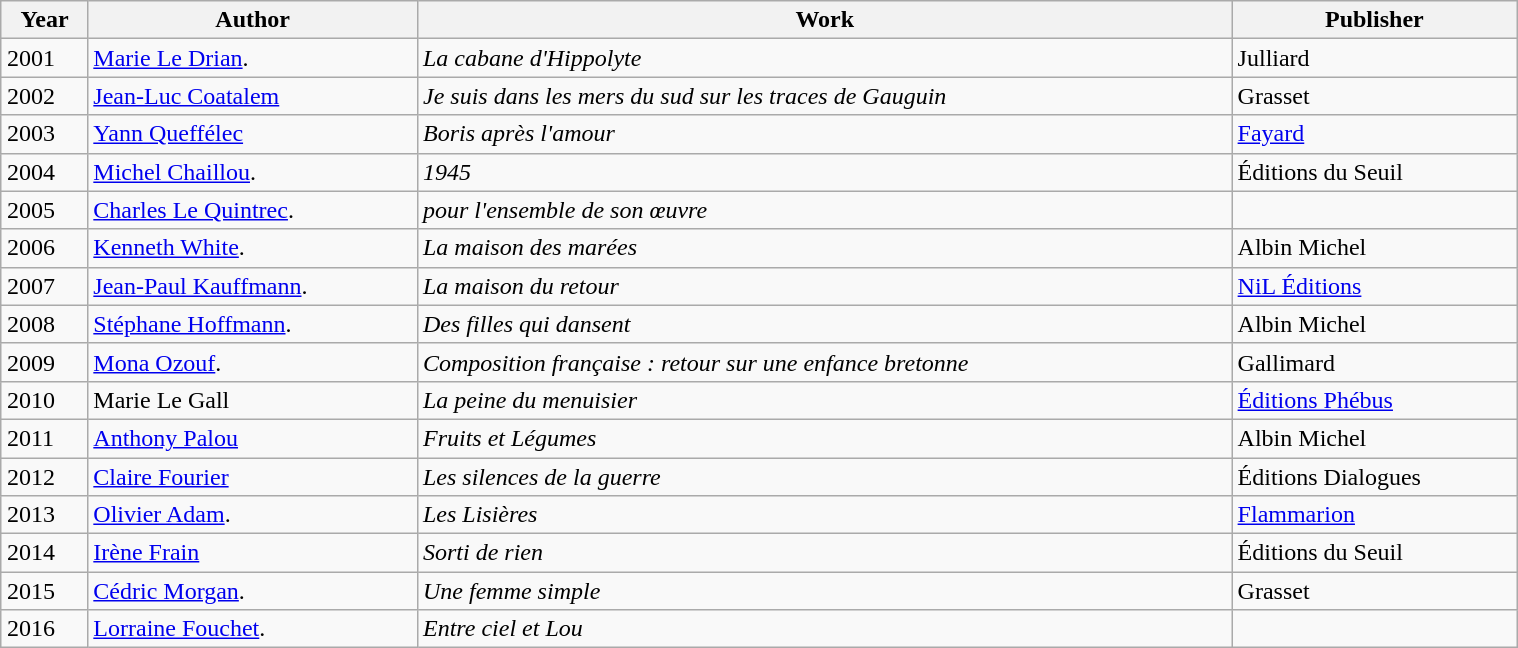<table class="wikitable sortable" width="80%" align="center" style="margin:1em auto;">
<tr>
<th>Year</th>
<th>Author</th>
<th>Work</th>
<th>Publisher</th>
</tr>
<tr>
<td>2001</td>
<td><a href='#'>Marie Le Drian</a>.</td>
<td><em>La cabane d'Hippolyte</em></td>
<td>Julliard</td>
</tr>
<tr>
<td>2002</td>
<td><a href='#'>Jean-Luc Coatalem</a></td>
<td><em>Je suis dans les mers du sud sur les traces de Gauguin</em></td>
<td>Grasset</td>
</tr>
<tr>
<td>2003</td>
<td><a href='#'>Yann Queffélec</a></td>
<td><em>Boris après l'amour</em></td>
<td><a href='#'>Fayard</a></td>
</tr>
<tr>
<td>2004</td>
<td><a href='#'>Michel Chaillou</a>.</td>
<td><em>1945</em></td>
<td>Éditions du Seuil</td>
</tr>
<tr>
<td>2005</td>
<td><a href='#'>Charles Le Quintrec</a>.</td>
<td><em>pour l'ensemble de son œuvre</em></td>
<td></td>
</tr>
<tr>
<td>2006</td>
<td><a href='#'>Kenneth White</a>.</td>
<td><em>La maison des marées</em></td>
<td>Albin Michel</td>
</tr>
<tr>
<td>2007</td>
<td><a href='#'>Jean-Paul Kauffmann</a>.</td>
<td><em>La maison du retour</em></td>
<td><a href='#'>NiL Éditions</a></td>
</tr>
<tr>
<td>2008</td>
<td><a href='#'>Stéphane Hoffmann</a>.</td>
<td><em>Des filles qui dansent</em></td>
<td>Albin Michel</td>
</tr>
<tr>
<td>2009</td>
<td><a href='#'>Mona Ozouf</a>.</td>
<td><em>Composition française : retour sur une enfance bretonne</em></td>
<td>Gallimard</td>
</tr>
<tr>
<td>2010</td>
<td>Marie Le Gall</td>
<td><em>La peine du menuisier </em></td>
<td><a href='#'>Éditions Phébus</a></td>
</tr>
<tr>
<td>2011</td>
<td><a href='#'>Anthony Palou</a></td>
<td><em>Fruits et Légumes</em></td>
<td>Albin Michel</td>
</tr>
<tr>
<td>2012</td>
<td><a href='#'>Claire Fourier</a></td>
<td><em>Les silences de la guerre</em></td>
<td>Éditions Dialogues</td>
</tr>
<tr>
<td>2013</td>
<td><a href='#'>Olivier Adam</a>.</td>
<td><em>Les Lisières</em></td>
<td><a href='#'>Flammarion</a></td>
</tr>
<tr>
<td>2014</td>
<td><a href='#'>Irène Frain</a></td>
<td><em>Sorti de rien</em></td>
<td>Éditions du Seuil</td>
</tr>
<tr>
<td>2015</td>
<td><a href='#'>Cédric Morgan</a>.</td>
<td><em>Une femme simple</em></td>
<td>Grasset</td>
</tr>
<tr>
<td>2016</td>
<td><a href='#'>Lorraine Fouchet</a>.</td>
<td><em>Entre ciel et Lou</em></td>
<td></td>
</tr>
</table>
